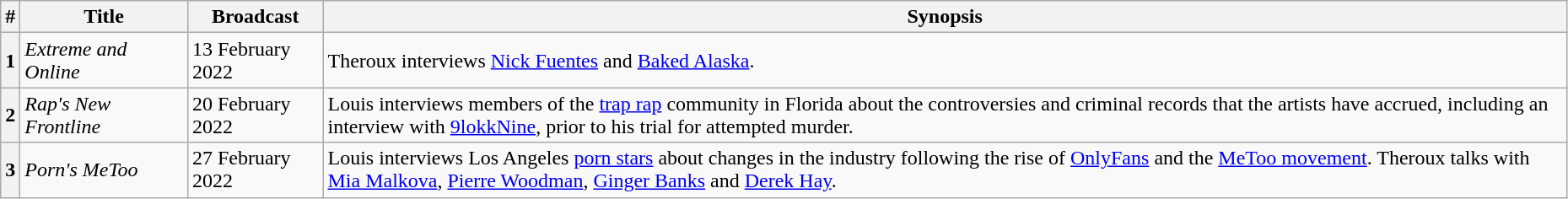<table class="wikitable" style="width:98%;">
<tr>
<th>#</th>
<th style="width:125px;">Title</th>
<th>Broadcast</th>
<th>Synopsis</th>
</tr>
<tr>
<th>1</th>
<td><em>Extreme and Online</em></td>
<td>13 February 2022</td>
<td>Theroux interviews <a href='#'>Nick Fuentes</a> and <a href='#'>Baked Alaska</a>.</td>
</tr>
<tr>
<th>2</th>
<td><em>Rap's New Frontline</em></td>
<td>20 February 2022</td>
<td>Louis interviews members of the <a href='#'>trap rap</a> community in Florida about the controversies and criminal records that the artists have accrued, including an interview with <a href='#'>9lokkNine</a>, prior to his trial for attempted murder.</td>
</tr>
<tr>
<th>3</th>
<td><em>Porn's MeToo</em></td>
<td>27 February 2022</td>
<td>Louis interviews Los Angeles <a href='#'>porn stars</a> about changes in the industry following the rise of <a href='#'>OnlyFans</a> and the <a href='#'>MeToo movement</a>. Theroux talks with <a href='#'>Mia Malkova</a>, <a href='#'>Pierre Woodman</a>, <a href='#'>Ginger Banks</a> and <a href='#'>Derek Hay</a>.</td>
</tr>
</table>
